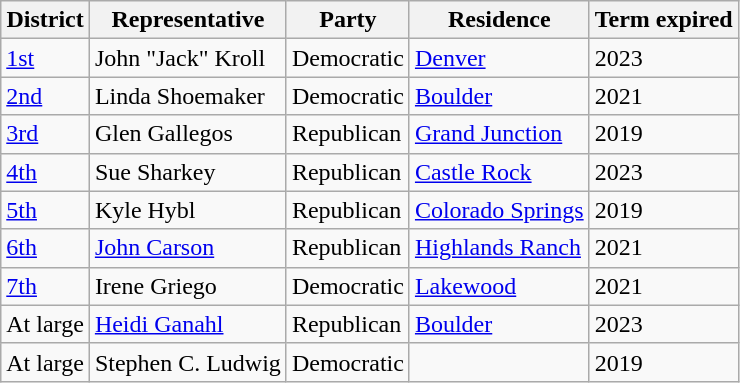<table class=wikitable>
<tr>
<th>District</th>
<th>Representative</th>
<th>Party</th>
<th>Residence</th>
<th>Term expired</th>
</tr>
<tr>
<td><a href='#'>1st</a></td>
<td>John "Jack" Kroll</td>
<td>Democratic</td>
<td><a href='#'>Denver</a></td>
<td>2023</td>
</tr>
<tr>
<td><a href='#'>2nd</a></td>
<td>Linda Shoemaker</td>
<td>Democratic</td>
<td><a href='#'>Boulder</a></td>
<td>2021</td>
</tr>
<tr>
<td><a href='#'>3rd</a></td>
<td>Glen Gallegos</td>
<td>Republican</td>
<td><a href='#'>Grand Junction</a></td>
<td>2019</td>
</tr>
<tr>
<td><a href='#'>4th</a></td>
<td>Sue Sharkey</td>
<td>Republican</td>
<td><a href='#'>Castle Rock</a></td>
<td>2023</td>
</tr>
<tr>
<td><a href='#'>5th</a></td>
<td>Kyle Hybl</td>
<td>Republican</td>
<td><a href='#'>Colorado Springs</a></td>
<td>2019</td>
</tr>
<tr>
<td><a href='#'>6th</a></td>
<td><a href='#'>John Carson</a></td>
<td>Republican</td>
<td><a href='#'>Highlands Ranch</a></td>
<td>2021</td>
</tr>
<tr>
<td><a href='#'>7th</a></td>
<td>Irene Griego</td>
<td>Democratic</td>
<td><a href='#'>Lakewood</a></td>
<td>2021</td>
</tr>
<tr>
<td>At large</td>
<td><a href='#'>Heidi Ganahl</a></td>
<td>Republican</td>
<td><a href='#'>Boulder</a></td>
<td>2023</td>
</tr>
<tr>
<td>At large</td>
<td>Stephen C. Ludwig</td>
<td>Democratic</td>
<td></td>
<td>2019</td>
</tr>
</table>
